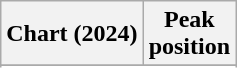<table class="wikitable sortable plainrowheaders" style="text-align:center">
<tr>
<th scope="col">Chart (2024)</th>
<th scope="col">Peak<br>position</th>
</tr>
<tr>
</tr>
<tr>
</tr>
<tr>
</tr>
<tr>
</tr>
<tr>
</tr>
</table>
